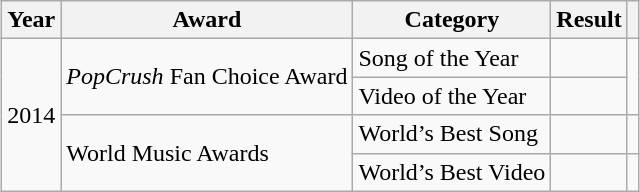<table class="wikitable sortable plainrowheaders" style="margin-left: auto; margin-right: auto; border: none;">
<tr>
<th>Year</th>
<th>Award</th>
<th scope="col">Category</th>
<th>Result</th>
<th class="unsortable"></th>
</tr>
<tr>
<td rowspan="4">2014</td>
<td rowspan="2"><em>PopCrush</em> Fan Choice Award</td>
<td>Song of the Year</td>
<td></td>
<td rowspan="2"></td>
</tr>
<tr>
<td>Video of the Year</td>
<td></td>
</tr>
<tr>
<td rowspan="2">World Music Awards</td>
<td>World’s Best Song</td>
<td></td>
<td></td>
</tr>
<tr>
<td>World’s Best Video</td>
<td></td>
<td></td>
</tr>
</table>
